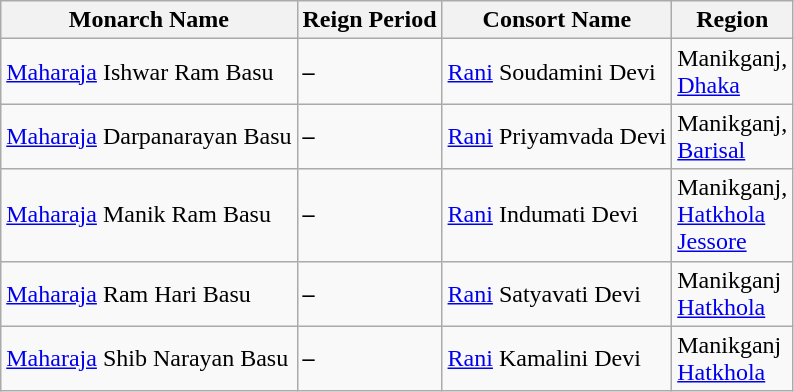<table class="wikitable">
<tr>
<th>Monarch Name</th>
<th>Reign Period</th>
<th>Consort Name</th>
<th>Region</th>
</tr>
<tr>
<td><a href='#'>Maharaja</a> Ishwar Ram Basu</td>
<td><strong>–</strong></td>
<td><a href='#'>Rani</a> Soudamini Devi</td>
<td>Manikganj,<br><a href='#'>Dhaka</a></td>
</tr>
<tr>
<td><a href='#'>Maharaja</a> Darpanarayan Basu</td>
<td><strong>–</strong></td>
<td><a href='#'>Rani</a> Priyamvada Devi</td>
<td>Manikganj,<br><a href='#'>Barisal</a></td>
</tr>
<tr>
<td><a href='#'>Maharaja</a> Manik Ram Basu</td>
<td><strong>–</strong></td>
<td><a href='#'>Rani</a> Indumati Devi</td>
<td>Manikganj,<br><a href='#'>Hatkhola</a><br><a href='#'>Jessore</a></td>
</tr>
<tr>
<td><a href='#'>Maharaja</a> Ram Hari Basu</td>
<td><strong>–</strong></td>
<td><a href='#'>Rani</a> Satyavati Devi</td>
<td>Manikganj<br><a href='#'>Hatkhola</a></td>
</tr>
<tr>
<td><a href='#'>Maharaja</a> Shib Narayan Basu</td>
<td><strong>–</strong></td>
<td><a href='#'>Rani</a> Kamalini Devi</td>
<td>Manikganj<br><a href='#'>Hatkhola</a></td>
</tr>
</table>
